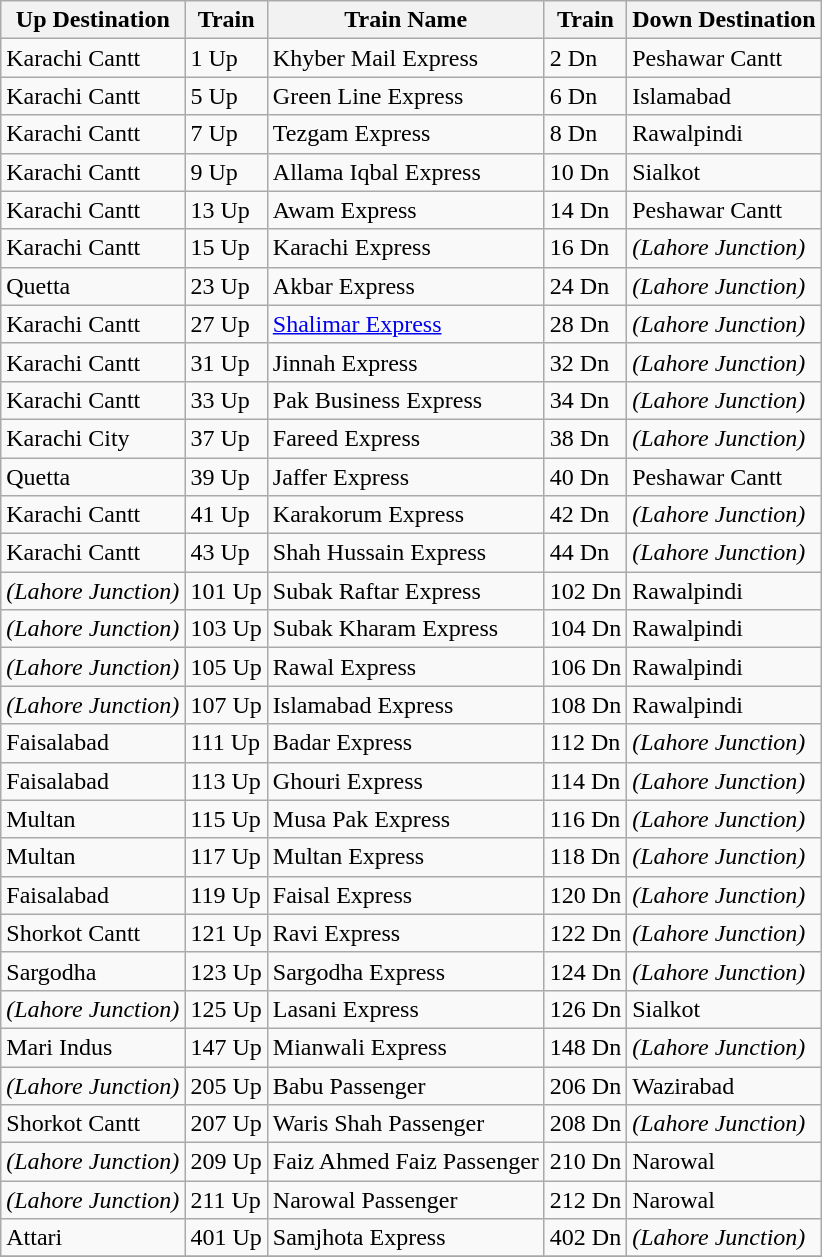<table class="wikitable">
<tr>
<th>Up Destination</th>
<th>Train</th>
<th>Train Name</th>
<th>Train</th>
<th>Down Destination</th>
</tr>
<tr>
<td>Karachi Cantt</td>
<td>1 Up</td>
<td>Khyber Mail Express</td>
<td>2 Dn</td>
<td>Peshawar Cantt</td>
</tr>
<tr>
<td>Karachi Cantt</td>
<td>5 Up</td>
<td>Green Line Express</td>
<td>6 Dn</td>
<td>Islamabad</td>
</tr>
<tr>
<td>Karachi Cantt</td>
<td>7 Up</td>
<td>Tezgam Express</td>
<td>8 Dn</td>
<td>Rawalpindi</td>
</tr>
<tr>
<td>Karachi Cantt</td>
<td>9 Up</td>
<td>Allama Iqbal Express</td>
<td>10 Dn</td>
<td>Sialkot</td>
</tr>
<tr>
<td>Karachi Cantt</td>
<td>13 Up</td>
<td>Awam Express</td>
<td>14 Dn</td>
<td>Peshawar Cantt</td>
</tr>
<tr>
<td>Karachi Cantt</td>
<td>15 Up</td>
<td>Karachi Express</td>
<td>16 Dn</td>
<td><em>(Lahore Junction)</em></td>
</tr>
<tr>
<td>Quetta</td>
<td>23 Up</td>
<td>Akbar Express</td>
<td>24 Dn</td>
<td><em>(Lahore Junction)</em></td>
</tr>
<tr>
<td>Karachi Cantt</td>
<td>27 Up</td>
<td><a href='#'>Shalimar Express</a></td>
<td>28 Dn</td>
<td><em>(Lahore Junction)</em></td>
</tr>
<tr>
<td>Karachi Cantt</td>
<td>31 Up</td>
<td>Jinnah Express</td>
<td>32 Dn</td>
<td><em>(Lahore Junction)</em></td>
</tr>
<tr>
<td>Karachi Cantt</td>
<td>33 Up</td>
<td>Pak Business Express</td>
<td>34 Dn</td>
<td><em>(Lahore Junction)</em></td>
</tr>
<tr>
<td>Karachi City</td>
<td>37 Up</td>
<td>Fareed Express</td>
<td>38 Dn</td>
<td><em>(Lahore Junction)</em></td>
</tr>
<tr>
<td>Quetta</td>
<td>39 Up</td>
<td>Jaffer Express</td>
<td>40 Dn</td>
<td>Peshawar Cantt</td>
</tr>
<tr>
<td>Karachi Cantt</td>
<td>41 Up</td>
<td>Karakorum Express</td>
<td>42 Dn</td>
<td><em>(Lahore Junction)</em></td>
</tr>
<tr>
<td>Karachi Cantt</td>
<td>43 Up</td>
<td>Shah Hussain Express</td>
<td>44 Dn</td>
<td><em>(Lahore Junction)</em></td>
</tr>
<tr>
<td><em>(Lahore Junction)</em></td>
<td>101 Up</td>
<td>Subak Raftar Express</td>
<td>102 Dn</td>
<td>Rawalpindi</td>
</tr>
<tr>
<td><em>(Lahore Junction)</em></td>
<td>103 Up</td>
<td>Subak Kharam Express</td>
<td>104 Dn</td>
<td>Rawalpindi</td>
</tr>
<tr>
<td><em>(Lahore Junction)</em></td>
<td>105 Up</td>
<td>Rawal Express</td>
<td>106 Dn</td>
<td>Rawalpindi</td>
</tr>
<tr>
<td><em>(Lahore Junction)</em></td>
<td>107 Up</td>
<td>Islamabad Express</td>
<td>108 Dn</td>
<td>Rawalpindi</td>
</tr>
<tr>
<td>Faisalabad</td>
<td>111 Up</td>
<td>Badar Express</td>
<td>112 Dn</td>
<td><em>(Lahore Junction)</em></td>
</tr>
<tr>
<td>Faisalabad</td>
<td>113 Up</td>
<td>Ghouri Express</td>
<td>114 Dn</td>
<td><em>(Lahore Junction)</em></td>
</tr>
<tr>
<td>Multan</td>
<td>115 Up</td>
<td>Musa Pak Express</td>
<td>116 Dn</td>
<td><em>(Lahore Junction)</em></td>
</tr>
<tr>
<td>Multan</td>
<td>117 Up</td>
<td>Multan Express</td>
<td>118 Dn</td>
<td><em>(Lahore Junction)</em></td>
</tr>
<tr>
<td>Faisalabad</td>
<td>119 Up</td>
<td>Faisal Express</td>
<td>120 Dn</td>
<td><em>(Lahore Junction)</em></td>
</tr>
<tr>
<td>Shorkot Cantt</td>
<td>121 Up</td>
<td>Ravi Express</td>
<td>122 Dn</td>
<td><em>(Lahore Junction)</em></td>
</tr>
<tr>
<td>Sargodha</td>
<td>123 Up</td>
<td>Sargodha Express</td>
<td>124 Dn</td>
<td><em>(Lahore Junction)</em></td>
</tr>
<tr>
<td><em>(Lahore Junction)</em></td>
<td>125 Up</td>
<td>Lasani Express</td>
<td>126 Dn</td>
<td>Sialkot</td>
</tr>
<tr>
<td>Mari Indus</td>
<td>147 Up</td>
<td>Mianwali Express</td>
<td>148 Dn</td>
<td><em>(Lahore Junction)</em></td>
</tr>
<tr>
<td><em>(Lahore Junction)</em></td>
<td>205 Up</td>
<td>Babu Passenger</td>
<td>206 Dn</td>
<td>Wazirabad</td>
</tr>
<tr>
<td>Shorkot Cantt</td>
<td>207 Up</td>
<td>Waris Shah Passenger</td>
<td>208 Dn</td>
<td><em>(Lahore Junction)</em></td>
</tr>
<tr>
<td><em>(Lahore Junction)</em></td>
<td>209 Up</td>
<td>Faiz Ahmed Faiz Passenger</td>
<td>210 Dn</td>
<td>Narowal</td>
</tr>
<tr>
<td><em>(Lahore Junction)</em></td>
<td>211 Up</td>
<td>Narowal Passenger</td>
<td>212 Dn</td>
<td>Narowal</td>
</tr>
<tr>
<td>Attari</td>
<td>401 Up</td>
<td>Samjhota Express</td>
<td>402 Dn</td>
<td><em>(Lahore Junction)</em></td>
</tr>
<tr>
</tr>
</table>
